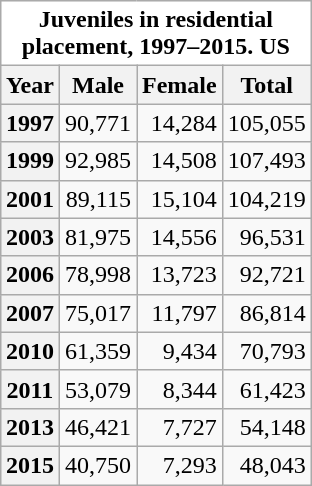<table class="wikitable sortable sort-under" style="text-align:right; margin-left: 5px; float:right;">
<tr>
<th colspan="4" style="background:white;">Juveniles in residential<br>placement, 1997–2015. US</th>
</tr>
<tr>
<th>Year</th>
<th>Male</th>
<th>Female</th>
<th>Total</th>
</tr>
<tr>
<th>1997</th>
<td>90,771</td>
<td>14,284</td>
<td>105,055</td>
</tr>
<tr>
<th>1999</th>
<td>92,985</td>
<td>14,508</td>
<td>107,493</td>
</tr>
<tr>
<th>2001</th>
<td>89,115</td>
<td>15,104</td>
<td>104,219</td>
</tr>
<tr>
<th>2003</th>
<td>81,975</td>
<td>14,556</td>
<td>96,531</td>
</tr>
<tr>
<th>2006</th>
<td>78,998</td>
<td>13,723</td>
<td>92,721</td>
</tr>
<tr>
<th>2007</th>
<td>75,017</td>
<td>11,797</td>
<td>86,814</td>
</tr>
<tr>
<th>2010</th>
<td>61,359</td>
<td>9,434</td>
<td>70,793</td>
</tr>
<tr>
<th>2011</th>
<td>53,079</td>
<td>8,344</td>
<td>61,423</td>
</tr>
<tr>
<th>2013</th>
<td>46,421</td>
<td>7,727</td>
<td>54,148</td>
</tr>
<tr>
<th>2015</th>
<td>40,750</td>
<td>7,293</td>
<td>48,043</td>
</tr>
</table>
